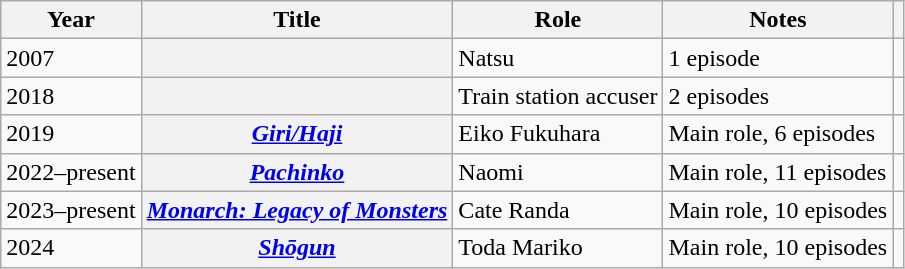<table class="wikitable plainrowheaders sortable" style="margin-right: 0;">
<tr>
<th scope="col">Year</th>
<th scope="col">Title</th>
<th scope="col">Role</th>
<th scope="col" class="unsortable">Notes</th>
<th scope="col" class="unsortable"></th>
</tr>
<tr>
<td>2007</td>
<th scope="row"><em></em></th>
<td>Natsu</td>
<td>1 episode</td>
<td style="text-align:center;"></td>
</tr>
<tr>
<td>2018</td>
<th scope="row"><em></em></th>
<td>Train station accuser</td>
<td>2 episodes</td>
<td style="text-align:center;"></td>
</tr>
<tr>
<td>2019</td>
<th scope="row"><em><a href='#'>Giri/Haji</a></em></th>
<td>Eiko Fukuhara</td>
<td>Main role, 6 episodes</td>
<td style="text-align:center;"></td>
</tr>
<tr>
<td>2022–present</td>
<th scope="row"><em><a href='#'>Pachinko</a></em></th>
<td>Naomi</td>
<td>Main role, 11 episodes</td>
<td style="text-align:center;"></td>
</tr>
<tr>
<td>2023–present</td>
<th scope="row"><em><a href='#'>Monarch: Legacy of Monsters</a></em></th>
<td>Cate Randa</td>
<td>Main role, 10 episodes</td>
<td style="text-align:center;"></td>
</tr>
<tr>
<td>2024</td>
<th scope="row"><em><a href='#'>Shōgun</a></em></th>
<td>Toda Mariko</td>
<td>Main role, 10 episodes</td>
<td style="text-align:center;"></td>
</tr>
</table>
